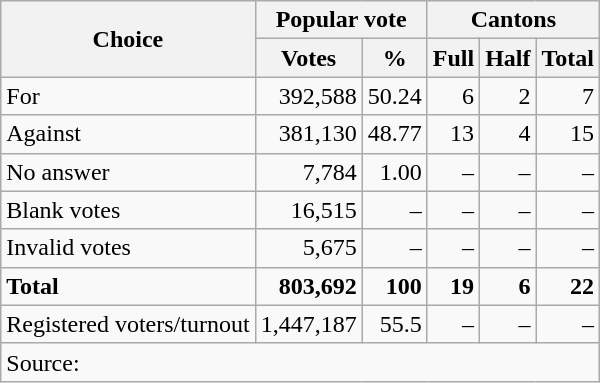<table class=wikitable style=text-align:right>
<tr>
<th rowspan=2>Choice</th>
<th colspan=2>Popular vote</th>
<th colspan=3>Cantons</th>
</tr>
<tr>
<th>Votes</th>
<th>%</th>
<th>Full</th>
<th>Half</th>
<th>Total</th>
</tr>
<tr>
<td align=left>For</td>
<td>392,588</td>
<td>50.24</td>
<td>6</td>
<td>2</td>
<td>7</td>
</tr>
<tr>
<td align=left>Against</td>
<td>381,130</td>
<td>48.77</td>
<td>13</td>
<td>4</td>
<td>15</td>
</tr>
<tr>
<td align=left>No answer</td>
<td>7,784</td>
<td>1.00</td>
<td>–</td>
<td>–</td>
<td>–</td>
</tr>
<tr>
<td align=left>Blank votes</td>
<td>16,515</td>
<td>–</td>
<td>–</td>
<td>–</td>
<td>–</td>
</tr>
<tr>
<td align=left>Invalid votes</td>
<td>5,675</td>
<td>–</td>
<td>–</td>
<td>–</td>
<td>–</td>
</tr>
<tr>
<td align=left><strong>Total</strong></td>
<td><strong>803,692</strong></td>
<td><strong>100</strong></td>
<td><strong>19</strong></td>
<td><strong>6</strong></td>
<td><strong>22</strong></td>
</tr>
<tr>
<td align=left>Registered voters/turnout</td>
<td>1,447,187</td>
<td>55.5</td>
<td>–</td>
<td>–</td>
<td>–</td>
</tr>
<tr>
<td align=left colspan=6>Source: </td>
</tr>
</table>
